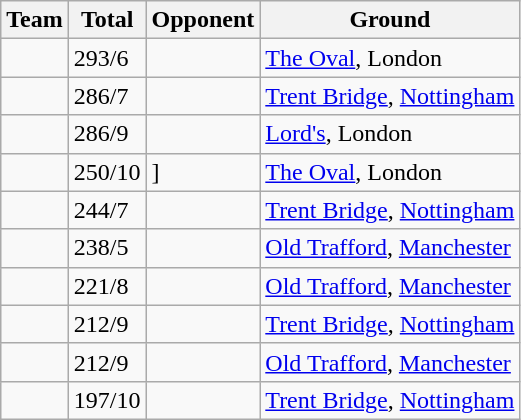<table class="wikitable">
<tr>
<th>Team</th>
<th>Total</th>
<th>Opponent</th>
<th>Ground</th>
</tr>
<tr>
<td></td>
<td>293/6</td>
<td></td>
<td><a href='#'>The Oval</a>, London</td>
</tr>
<tr>
<td></td>
<td>286/7</td>
<td></td>
<td><a href='#'>Trent Bridge</a>, <a href='#'>Nottingham</a></td>
</tr>
<tr>
<td></td>
<td>286/9</td>
<td></td>
<td><a href='#'>Lord's</a>, London</td>
</tr>
<tr>
<td></td>
<td>250/10</td>
<td>]</td>
<td><a href='#'>The Oval</a>, London</td>
</tr>
<tr>
<td></td>
<td>244/7</td>
<td></td>
<td><a href='#'>Trent Bridge</a>, <a href='#'>Nottingham</a></td>
</tr>
<tr>
<td></td>
<td>238/5</td>
<td></td>
<td><a href='#'>Old Trafford</a>, <a href='#'>Manchester</a></td>
</tr>
<tr>
<td></td>
<td>221/8</td>
<td></td>
<td><a href='#'>Old Trafford</a>, <a href='#'>Manchester</a></td>
</tr>
<tr>
<td></td>
<td>212/9</td>
<td></td>
<td><a href='#'>Trent Bridge</a>, <a href='#'>Nottingham</a></td>
</tr>
<tr>
<td></td>
<td>212/9</td>
<td></td>
<td><a href='#'>Old Trafford</a>, <a href='#'>Manchester</a></td>
</tr>
<tr>
<td></td>
<td>197/10</td>
<td></td>
<td><a href='#'>Trent Bridge</a>, <a href='#'>Nottingham</a></td>
</tr>
</table>
